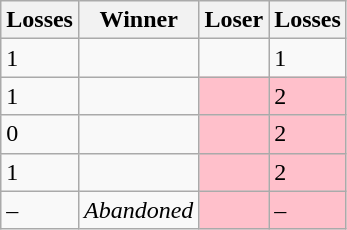<table class=wikitable>
<tr>
<th>Losses</th>
<th>Winner</th>
<th>Loser</th>
<th>Losses</th>
</tr>
<tr>
<td>1</td>
<td></td>
<td></td>
<td>1</td>
</tr>
<tr>
<td>1</td>
<td></td>
<td bgcolor=pink></td>
<td bgcolor=pink>2</td>
</tr>
<tr>
<td>0</td>
<td></td>
<td bgcolor=pink></td>
<td bgcolor=pink>2</td>
</tr>
<tr>
<td>1</td>
<td></td>
<td bgcolor=pink></td>
<td bgcolor=pink>2</td>
</tr>
<tr>
<td>–</td>
<td><em>Abandoned</em></td>
<td bgcolor=pink></td>
<td bgcolor=pink>–</td>
</tr>
</table>
